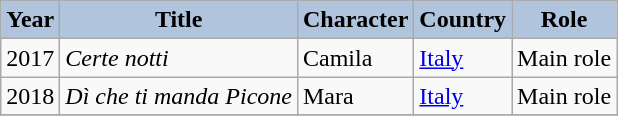<table class="wikitable">
<tr>
<th style="background: #B0C4DE;">Year</th>
<th style="background: #B0C4DE;">Title</th>
<th style="background: #B0C4DE;">Character</th>
<th style="background: #B0C4DE;">Country</th>
<th style="background: #B0C4DE;">Role</th>
</tr>
<tr>
<td>2017</td>
<td><em>Certe notti</em></td>
<td>Camila</td>
<td><a href='#'>Italy</a></td>
<td>Main role</td>
</tr>
<tr>
<td>2018</td>
<td><em>Dì che ti manda Picone</em></td>
<td>Mara</td>
<td><a href='#'>Italy</a></td>
<td>Main role</td>
</tr>
<tr>
</tr>
</table>
